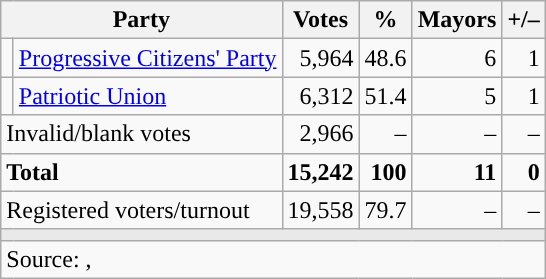<table class="wikitable" style="text-align:right">
<tr>
<th colspan="2">Party</th>
<th>Votes</th>
<th>%</th>
<th>Mayors</th>
<th>+/–</th>
</tr>
<tr>
<td width="1" style="color:inherit;background:"></td>
<td align="left"><a href='#'>Progressive Citizens' Party</a></td>
<td>5,964</td>
<td>48.6</td>
<td>6</td>
<td> 1</td>
</tr>
<tr>
<td width="1" style="color:inherit;background:"></td>
<td align="left"><a href='#'>Patriotic Union</a></td>
<td>6,312</td>
<td>51.4</td>
<td>5</td>
<td> 1</td>
</tr>
<tr>
<td colspan="2" align="left">Invalid/blank votes</td>
<td>2,966</td>
<td>–</td>
<td>–</td>
<td>–</td>
</tr>
<tr>
<td colspan="2" align="left"><strong>Total</strong></td>
<td><strong>15,242</strong></td>
<td><strong>100</strong></td>
<td><strong>11</strong></td>
<td><strong>0</strong></td>
</tr>
<tr>
<td colspan="2" align="left">Registered voters/turnout</td>
<td>19,558</td>
<td>79.7</td>
<td>–</td>
<td>–</td>
</tr>
<tr>
<td colspan="6" style="color:inherit;background:#E9E9E9"></td>
</tr>
<tr>
<td colspan="6" align="left">Source: , </td>
</tr>
</table>
